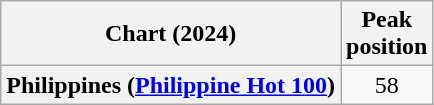<table class="wikitable sortable plainrowheaders">
<tr>
<th>Chart (2024)</th>
<th>Peak<br>position</th>
</tr>
<tr>
<th scope="row">Philippines (<a href='#'>Philippine Hot 100</a>)</th>
<td style="text-align:center;">58</td>
</tr>
</table>
